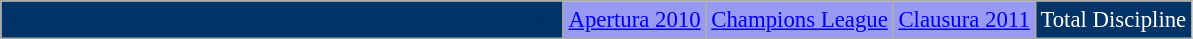<table class="wikitable" style="font-size: 95%; text-align: center;">
<tr>
<td align="center" style="background: #003366;color:#003366">xxxxXXXXXXXXXXXXXXXXXXXXXXXXXXXXxxxx</td>
<td align="center" style="background: #9799F3;color:white"><a href='#'>Apertura 2010</a></td>
<td align="center" style="background: #9799F3;color:white"><a href='#'>Champions League</a></td>
<td align="center" style="background: #9799F3;color:white"><a href='#'>Clausura 2011</a></td>
<td align="center" style="background: #003366;color:white">Total Discipline <br> </td>
</tr>
</table>
